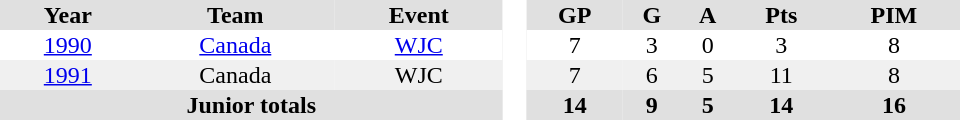<table border="0" cellpadding="1" cellspacing="0" style="text-align:center; width:40em">
<tr ALIGN="center" bgcolor="#e0e0e0">
<th>Year</th>
<th>Team</th>
<th>Event</th>
<th rowspan="99" bgcolor="#ffffff"> </th>
<th>GP</th>
<th>G</th>
<th>A</th>
<th>Pts</th>
<th>PIM</th>
</tr>
<tr>
<td><a href='#'>1990</a></td>
<td><a href='#'>Canada</a></td>
<td><a href='#'>WJC</a></td>
<td>7</td>
<td>3</td>
<td>0</td>
<td>3</td>
<td>8</td>
</tr>
<tr bgcolor="#f0f0f0">
<td><a href='#'>1991</a></td>
<td>Canada</td>
<td>WJC</td>
<td>7</td>
<td>6</td>
<td>5</td>
<td>11</td>
<td>8</td>
</tr>
<tr bgcolor="#e0e0e0">
<th colspan="3">Junior totals</th>
<th>14</th>
<th>9</th>
<th>5</th>
<th>14</th>
<th>16</th>
</tr>
</table>
